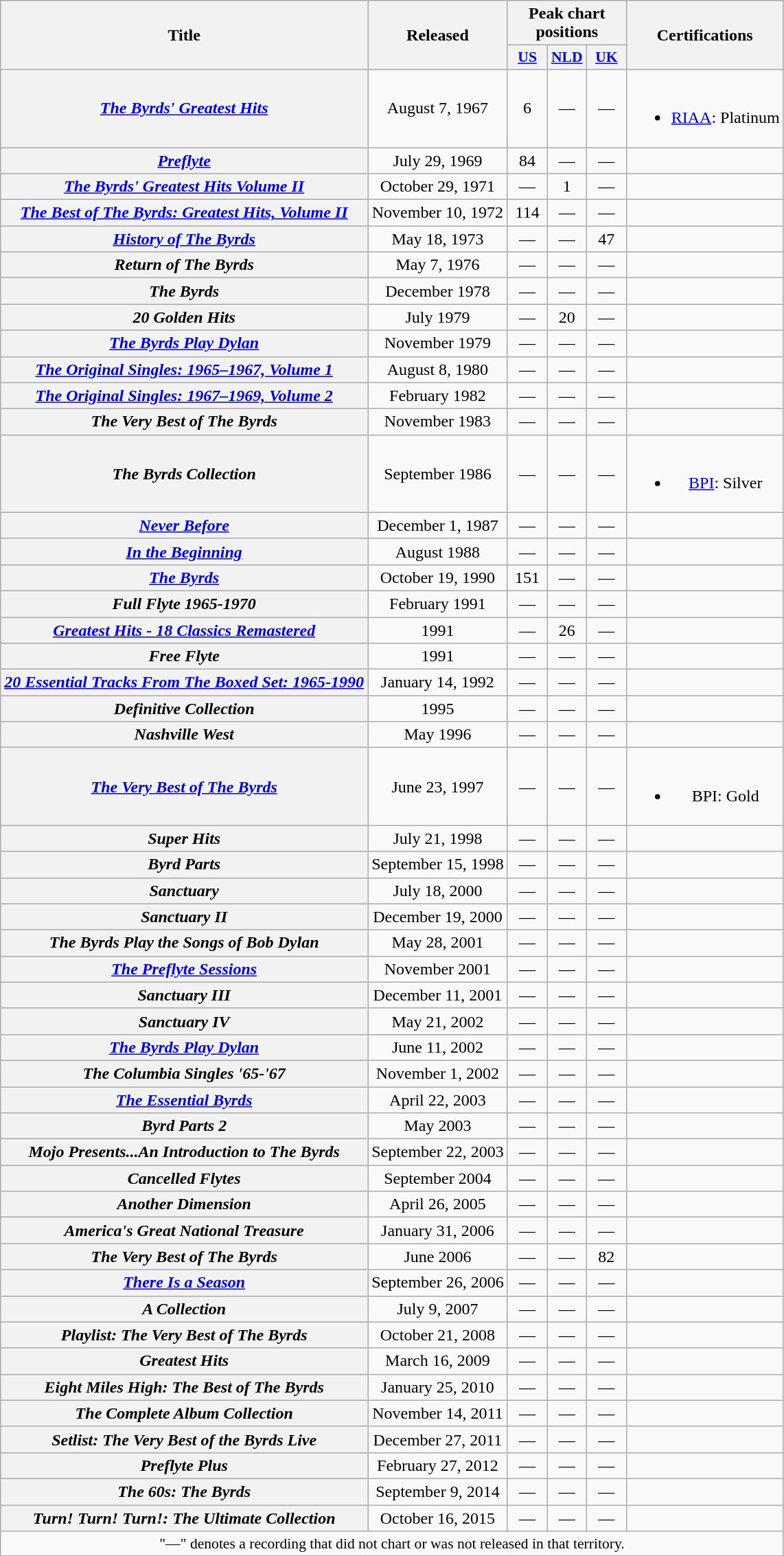<table class="wikitable plainrowheaders" style="text-align:center;">
<tr>
<th rowspan="2" scope="col">Title</th>
<th rowspan="2" scope="col">Released</th>
<th colspan="3" scope="col">Peak chart positions</th>
<th rowspan="2" scope="col">Certifications</th>
</tr>
<tr>
<th scope="col" style="width:2.2em;font-size:90%;"><a href='#'>US</a><br></th>
<th scope="col" style="width:2.2em;font-size:90%;"><a href='#'>NLD</a><br></th>
<th scope="col" style="width:2.2em;font-size:90%;"><a href='#'>UK</a><br></th>
</tr>
<tr>
<th scope="row"><em><a href='#'>The Byrds' Greatest Hits</a></em></th>
<td>August 7, 1967</td>
<td>6</td>
<td>—</td>
<td>—</td>
<td><br><ul><li><a href='#'>RIAA</a>: Platinum</li></ul></td>
</tr>
<tr>
<th scope="row"><em><a href='#'>Preflyte</a></em></th>
<td>July 29, 1969</td>
<td>84</td>
<td>—</td>
<td>—</td>
<td></td>
</tr>
<tr>
<th scope="row"><em><a href='#'>The Byrds' Greatest Hits Volume II</a></em></th>
<td>October 29, 1971</td>
<td>—</td>
<td>1</td>
<td>—</td>
<td></td>
</tr>
<tr>
<th scope="row"><em><a href='#'>The Best of The Byrds: Greatest Hits, Volume II</a></em></th>
<td>November 10, 1972</td>
<td>114</td>
<td>—</td>
<td>—</td>
<td></td>
</tr>
<tr>
<th scope="row"><em><a href='#'>History of The Byrds</a></em></th>
<td>May 18, 1973</td>
<td>—</td>
<td>—</td>
<td>47</td>
<td></td>
</tr>
<tr>
<th scope="row"><em>Return of The Byrds</em></th>
<td>May 7, 1976</td>
<td>—</td>
<td>—</td>
<td>—</td>
<td></td>
</tr>
<tr>
<th scope="row"><em>The Byrds</em></th>
<td>December 1978</td>
<td>—</td>
<td>—</td>
<td>—</td>
<td></td>
</tr>
<tr>
<th scope="row"><em>20 Golden Hits</em></th>
<td>July 1979</td>
<td>—</td>
<td>20</td>
<td>—</td>
<td></td>
</tr>
<tr>
<th scope="row"><em><a href='#'>The Byrds Play Dylan</a></em></th>
<td>November 1979</td>
<td>—</td>
<td>—</td>
<td>—</td>
<td></td>
</tr>
<tr>
<th scope="row"><em><a href='#'>The Original Singles: 1965–1967, Volume 1</a></em></th>
<td>August 8, 1980</td>
<td>—</td>
<td>—</td>
<td>—</td>
<td></td>
</tr>
<tr>
<th scope="row"><em><a href='#'>The Original Singles: 1967–1969, Volume 2</a></em></th>
<td>February 1982</td>
<td>—</td>
<td>—</td>
<td>—</td>
<td></td>
</tr>
<tr>
<th scope="row"><em>The Very Best of The Byrds</em></th>
<td>November 1983</td>
<td>—</td>
<td>—</td>
<td>—</td>
<td></td>
</tr>
<tr>
<th scope="row"><em>The Byrds Collection</em></th>
<td>September 1986</td>
<td>—</td>
<td>—</td>
<td>—</td>
<td><br><ul><li><a href='#'>BPI</a>: Silver</li></ul></td>
</tr>
<tr>
<th scope="row"><em><a href='#'>Never Before</a></em></th>
<td>December 1, 1987</td>
<td>—</td>
<td>—</td>
<td>—</td>
<td></td>
</tr>
<tr>
<th scope="row"><em><a href='#'>In the Beginning</a></em></th>
<td>August 1988</td>
<td>—</td>
<td>—</td>
<td>—</td>
<td></td>
</tr>
<tr>
<th scope="row"><em><a href='#'>The Byrds</a></em></th>
<td>October 19, 1990</td>
<td>151</td>
<td>—</td>
<td>—</td>
<td></td>
</tr>
<tr>
<th scope="row"><em>Full Flyte 1965-1970</em></th>
<td>February 1991</td>
<td>—</td>
<td>—</td>
<td>—</td>
<td></td>
</tr>
<tr>
<th scope="row"><em><a href='#'>Greatest Hits - 18 Classics Remastered</a></em></th>
<td>1991</td>
<td>—</td>
<td>26</td>
<td>—</td>
<td></td>
</tr>
<tr>
<th scope="row"><em>Free Flyte</em></th>
<td>1991</td>
<td>—</td>
<td>—</td>
<td>—</td>
<td></td>
</tr>
<tr>
<th scope="row"><em><a href='#'>20 Essential Tracks From The Boxed Set: 1965-1990</a></em></th>
<td>January 14, 1992</td>
<td>—</td>
<td>—</td>
<td>—</td>
<td></td>
</tr>
<tr>
<th scope="row"><em>Definitive Collection</em></th>
<td>1995</td>
<td>—</td>
<td>—</td>
<td>—</td>
<td></td>
</tr>
<tr>
<th scope="row"><em>Nashville West</em></th>
<td>May 1996</td>
<td>—</td>
<td>—</td>
<td>—</td>
<td></td>
</tr>
<tr>
<th scope="row"><em><a href='#'>The Very Best of The Byrds</a></em></th>
<td>June 23, 1997</td>
<td>—</td>
<td>—</td>
<td>—</td>
<td><br><ul><li>BPI: Gold</li></ul></td>
</tr>
<tr>
<th scope="row"><em>Super Hits</em></th>
<td>July 21, 1998</td>
<td>—</td>
<td>—</td>
<td>—</td>
<td></td>
</tr>
<tr>
<th scope="row"><em>Byrd Parts</em></th>
<td>September 15, 1998</td>
<td>—</td>
<td>—</td>
<td>—</td>
<td></td>
</tr>
<tr>
<th scope="row"><em>Sanctuary</em></th>
<td>July 18, 2000</td>
<td>—</td>
<td>—</td>
<td>—</td>
<td></td>
</tr>
<tr>
<th scope="row"><em>Sanctuary II</em></th>
<td>December 19, 2000</td>
<td>—</td>
<td>—</td>
<td>—</td>
<td></td>
</tr>
<tr>
<th scope="row"><em>The Byrds Play the Songs of Bob Dylan</em></th>
<td>May 28, 2001</td>
<td>—</td>
<td>—</td>
<td>—</td>
<td></td>
</tr>
<tr>
<th scope="row"><em><a href='#'>The Preflyte Sessions</a></em></th>
<td>November 2001</td>
<td>—</td>
<td>—</td>
<td>—</td>
<td></td>
</tr>
<tr>
<th scope="row"><em>Sanctuary III</em></th>
<td>December 11, 2001</td>
<td>—</td>
<td>—</td>
<td>—</td>
<td></td>
</tr>
<tr>
<th scope="row"><em>Sanctuary IV</em></th>
<td>May 21, 2002</td>
<td>—</td>
<td>—</td>
<td>—</td>
<td></td>
</tr>
<tr>
<th scope="row"><em><a href='#'>The Byrds Play Dylan</a></em></th>
<td>June 11, 2002</td>
<td>—</td>
<td>—</td>
<td>—</td>
<td></td>
</tr>
<tr>
<th scope="row"><em>The Columbia Singles '65-'67</em></th>
<td>November 1, 2002</td>
<td>—</td>
<td>—</td>
<td>—</td>
<td></td>
</tr>
<tr>
<th scope="row"><em><a href='#'>The Essential Byrds</a></em></th>
<td>April 22, 2003</td>
<td>—</td>
<td>—</td>
<td>—</td>
<td></td>
</tr>
<tr>
<th scope="row"><em>Byrd Parts 2</em></th>
<td>May 2003</td>
<td>—</td>
<td>—</td>
<td>—</td>
<td></td>
</tr>
<tr>
<th scope="row"><em>Mojo Presents...An Introduction to The Byrds</em></th>
<td>September 22, 2003</td>
<td>—</td>
<td>—</td>
<td>—</td>
<td></td>
</tr>
<tr>
<th scope="row"><em>Cancelled Flytes</em></th>
<td>September 2004</td>
<td>—</td>
<td>—</td>
<td>—</td>
<td></td>
</tr>
<tr>
<th scope="row"><em>Another Dimension</em></th>
<td>April 26, 2005</td>
<td>—</td>
<td>—</td>
<td>—</td>
<td></td>
</tr>
<tr>
<th scope="row"><em>America's Great National Treasure</em></th>
<td>January 31, 2006</td>
<td>—</td>
<td>—</td>
<td>—</td>
<td></td>
</tr>
<tr>
<th scope="row"><em>The Very Best of The Byrds</em></th>
<td>June 2006</td>
<td>—</td>
<td>—</td>
<td>82</td>
<td></td>
</tr>
<tr>
<th scope="row"><em><a href='#'>There Is a Season</a></em></th>
<td>September 26, 2006</td>
<td>—</td>
<td>—</td>
<td>—</td>
<td></td>
</tr>
<tr>
<th scope="row"><em>A Collection</em></th>
<td>July 9, 2007</td>
<td>—</td>
<td>—</td>
<td>—</td>
<td></td>
</tr>
<tr>
<th scope="row"><em>Playlist: The Very Best of The Byrds</em></th>
<td>October 21, 2008</td>
<td>—</td>
<td>—</td>
<td>—</td>
<td></td>
</tr>
<tr>
<th scope="row"><em>Greatest Hits</em></th>
<td>March 16, 2009</td>
<td>—</td>
<td>—</td>
<td>—</td>
<td></td>
</tr>
<tr>
<th scope="row"><em>Eight Miles High: The Best of The Byrds</em></th>
<td>January 25, 2010</td>
<td>—</td>
<td>—</td>
<td>—</td>
<td></td>
</tr>
<tr>
<th scope="row"><em>The Complete Album Collection</em></th>
<td>November 14, 2011</td>
<td>—</td>
<td>—</td>
<td>—</td>
<td></td>
</tr>
<tr>
<th scope="row"><em>Setlist: The Very Best of the Byrds Live</em></th>
<td>December 27, 2011</td>
<td>—</td>
<td>—</td>
<td>—</td>
<td></td>
</tr>
<tr>
<th scope="row"><em>Preflyte Plus</em></th>
<td>February 27, 2012</td>
<td>—</td>
<td>—</td>
<td>—</td>
<td></td>
</tr>
<tr>
<th scope="row"><em>The 60s: The Byrds</em></th>
<td>September 9, 2014</td>
<td>—</td>
<td>—</td>
<td>—</td>
<td></td>
</tr>
<tr>
<th scope="row"><em>Turn! Turn! Turn!: The Ultimate Collection</em></th>
<td>October 16, 2015</td>
<td>—</td>
<td>—</td>
<td>—</td>
<td></td>
</tr>
<tr>
<td colspan="6" style="font-size:90%">"—" denotes a recording that did not chart or was not released in that territory.</td>
</tr>
</table>
